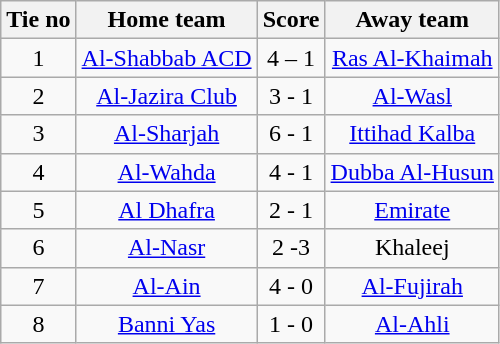<table class="wikitable" style="text-align: center">
<tr>
<th>Tie no</th>
<th>Home team</th>
<th>Score</th>
<th>Away team</th>
</tr>
<tr>
<td>1</td>
<td><a href='#'>Al-Shabbab ACD</a></td>
<td>4 – 1</td>
<td><a href='#'>Ras Al-Khaimah</a></td>
</tr>
<tr>
<td>2</td>
<td><a href='#'>Al-Jazira Club</a></td>
<td>3 - 1</td>
<td><a href='#'>Al-Wasl</a></td>
</tr>
<tr>
<td>3</td>
<td><a href='#'>Al-Sharjah</a></td>
<td>6 - 1</td>
<td><a href='#'>Ittihad Kalba</a></td>
</tr>
<tr>
<td>4</td>
<td><a href='#'>Al-Wahda</a></td>
<td>4 - 1</td>
<td><a href='#'>Dubba Al-Husun</a></td>
</tr>
<tr>
<td>5</td>
<td><a href='#'>Al Dhafra</a></td>
<td>2 - 1</td>
<td><a href='#'>Emirate</a></td>
</tr>
<tr>
<td>6</td>
<td><a href='#'>Al-Nasr</a></td>
<td>2 -3</td>
<td>Khaleej</td>
</tr>
<tr>
<td>7</td>
<td><a href='#'>Al-Ain</a></td>
<td>4 - 0</td>
<td><a href='#'>Al-Fujirah</a></td>
</tr>
<tr>
<td>8</td>
<td><a href='#'>Banni Yas</a></td>
<td>1 - 0</td>
<td><a href='#'>Al-Ahli</a></td>
</tr>
</table>
